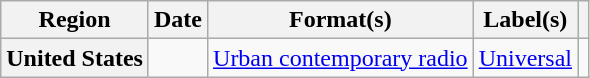<table class="wikitable plainrowheaders">
<tr>
<th scope="col">Region</th>
<th scope="col">Date</th>
<th scope="col">Format(s)</th>
<th scope="col">Label(s)</th>
<th scope="col"></th>
</tr>
<tr>
<th scope="row">United States</th>
<td></td>
<td><a href='#'>Urban contemporary radio</a></td>
<td><a href='#'>Universal</a></td>
<td></td>
</tr>
</table>
